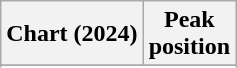<table class="wikitable sortable plainrowheaders" style="text-align:center">
<tr>
<th scope="col">Chart (2024)</th>
<th scope="col">Peak<br>position</th>
</tr>
<tr>
</tr>
<tr>
</tr>
</table>
